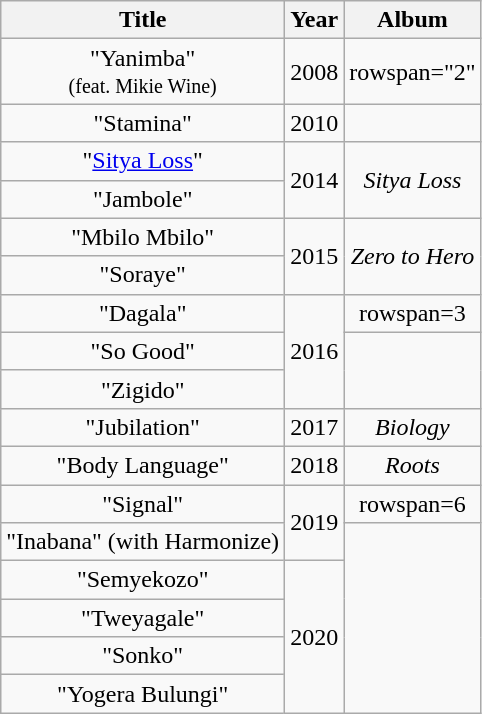<table class="wikitable" style="text-align:center">
<tr>
<th scope="col">Title</th>
<th scope="col">Year</th>
<th scope="col">Album</th>
</tr>
<tr>
<td>"Yanimba"<br><small>(feat. Mikie Wine)</small></td>
<td>2008</td>
<td>rowspan="2" </td>
</tr>
<tr>
<td>"Stamina"</td>
<td>2010</td>
</tr>
<tr>
<td>"<a href='#'>Sitya Loss</a>"</td>
<td rowspan="2">2014</td>
<td rowspan="2"><em>Sitya Loss</em></td>
</tr>
<tr>
<td>"Jambole"</td>
</tr>
<tr>
<td>"Mbilo Mbilo"</td>
<td rowspan="2">2015</td>
<td rowspan="2"><em>Zero to Hero</em></td>
</tr>
<tr>
<td>"Soraye"</td>
</tr>
<tr>
<td>"Dagala"</td>
<td rowspan=3>2016</td>
<td>rowspan=3 </td>
</tr>
<tr>
<td>"So Good"</td>
</tr>
<tr>
<td>"Zigido"</td>
</tr>
<tr>
<td>"Jubilation"</td>
<td>2017</td>
<td><em>Biology</em></td>
</tr>
<tr>
<td>"Body Language"</td>
<td>2018</td>
<td><em>Roots</em></td>
</tr>
<tr>
<td>"Signal"</td>
<td rowspan=2>2019</td>
<td>rowspan=6 </td>
</tr>
<tr>
<td>"Inabana" (with Harmonize)</td>
</tr>
<tr>
<td>"Semyekozo"</td>
<td rowspan=4>2020</td>
</tr>
<tr>
<td>"Tweyagale"</td>
</tr>
<tr>
<td>"Sonko"</td>
</tr>
<tr>
<td>"Yogera Bulungi"</td>
</tr>
</table>
